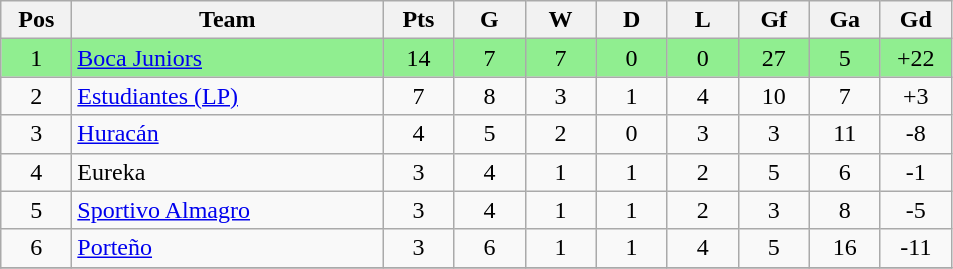<table class="wikitable" style="text-align:center">
<tr>
<th width=40px>Pos</th>
<th width=200px>Team</th>
<th width=40px>Pts</th>
<th width=40px>G</th>
<th width=40px>W</th>
<th width=40px>D</th>
<th width=40px>L</th>
<th width=40px>Gf</th>
<th width=40px>Ga</th>
<th width=40px>Gd</th>
</tr>
<tr bgcolor="lightgreen">
<td>1</td>
<td align="left"><a href='#'>Boca Juniors</a></td>
<td>14</td>
<td>7</td>
<td>7</td>
<td>0</td>
<td>0</td>
<td>27</td>
<td>5</td>
<td>+22</td>
</tr>
<tr>
<td>2</td>
<td align="left"><a href='#'>Estudiantes (LP)</a></td>
<td>7</td>
<td>8</td>
<td>3</td>
<td>1</td>
<td>4</td>
<td>10</td>
<td>7</td>
<td>+3</td>
</tr>
<tr>
<td>3</td>
<td align="left"><a href='#'>Huracán</a></td>
<td>4</td>
<td>5</td>
<td>2</td>
<td>0</td>
<td>3</td>
<td>3</td>
<td>11</td>
<td>-8</td>
</tr>
<tr>
<td>4</td>
<td align="left">Eureka</td>
<td>3</td>
<td>4</td>
<td>1</td>
<td>1</td>
<td>2</td>
<td>5</td>
<td>6</td>
<td>-1</td>
</tr>
<tr>
<td>5</td>
<td align="left"><a href='#'>Sportivo Almagro</a></td>
<td>3</td>
<td>4</td>
<td>1</td>
<td>1</td>
<td>2</td>
<td>3</td>
<td>8</td>
<td>-5</td>
</tr>
<tr>
<td>6</td>
<td align="left"><a href='#'>Porteño</a></td>
<td>3</td>
<td>6</td>
<td>1</td>
<td>1</td>
<td>4</td>
<td>5</td>
<td>16</td>
<td>-11</td>
</tr>
<tr>
</tr>
</table>
